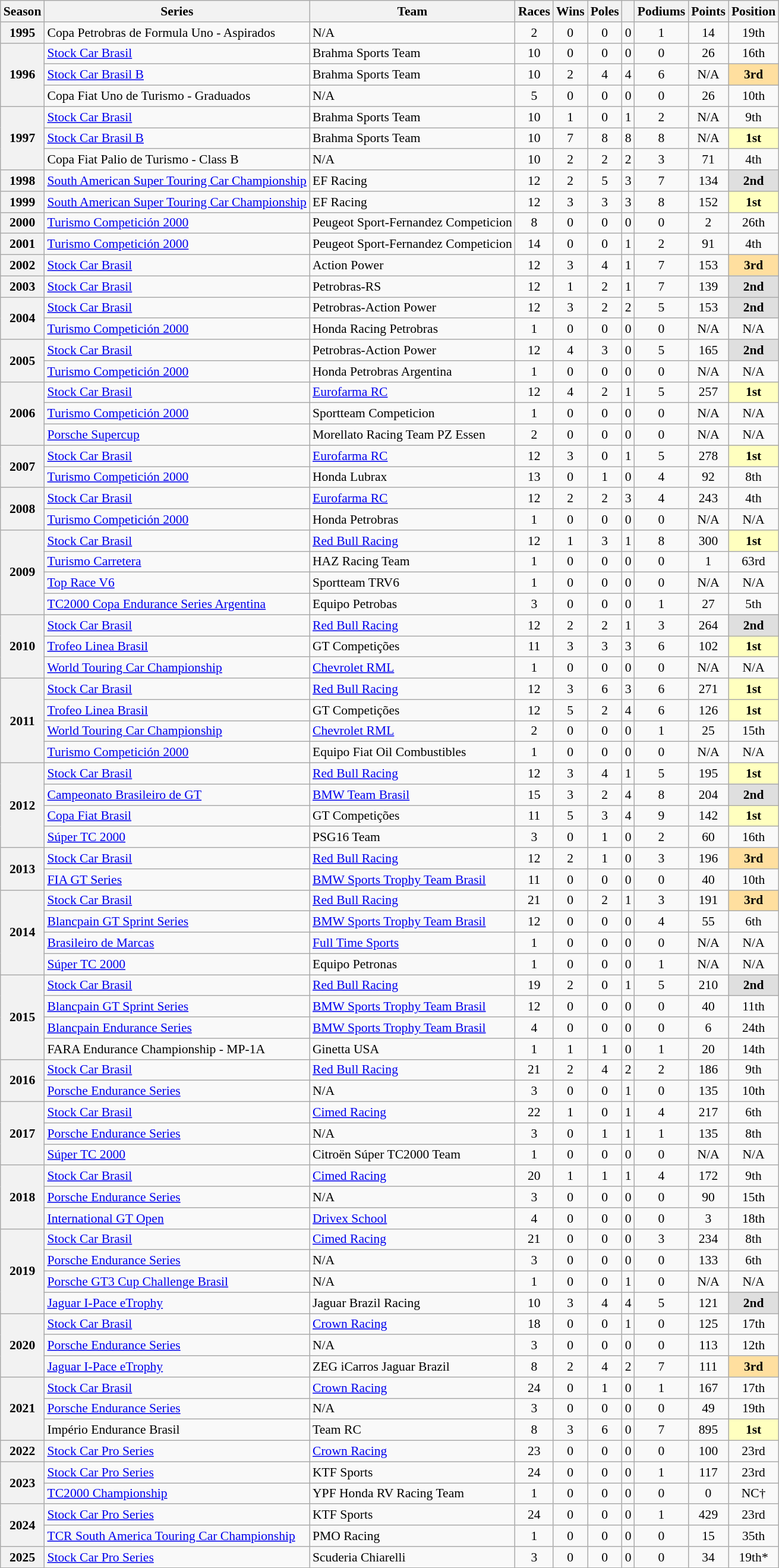<table class="wikitable" style="font-size: 90%; text-align:center">
<tr>
<th>Season</th>
<th>Series</th>
<th>Team</th>
<th>Races</th>
<th>Wins</th>
<th>Poles</th>
<th></th>
<th>Podiums</th>
<th>Points</th>
<th>Position</th>
</tr>
<tr>
<th>1995</th>
<td align=left>Copa Petrobras de Formula Uno - Aspirados</td>
<td align=left>N/A</td>
<td>2</td>
<td>0</td>
<td>0</td>
<td>0</td>
<td>1</td>
<td>14</td>
<td>19th</td>
</tr>
<tr>
<th rowspan=3>1996</th>
<td align=left><a href='#'>Stock Car Brasil</a></td>
<td align=left>Brahma Sports Team</td>
<td>10</td>
<td>0</td>
<td>0</td>
<td>0</td>
<td>0</td>
<td>26</td>
<td>16th</td>
</tr>
<tr>
<td align=left><a href='#'>Stock Car Brasil B</a></td>
<td align=left>Brahma Sports Team</td>
<td>10</td>
<td>2</td>
<td>4</td>
<td>4</td>
<td>6</td>
<td>N/A</td>
<td style="background:#FFDF9F;" align="center"><strong>3rd</strong></td>
</tr>
<tr>
<td align=left>Copa Fiat Uno de Turismo - Graduados</td>
<td align=left>N/A</td>
<td>5</td>
<td>0</td>
<td>0</td>
<td>0</td>
<td>0</td>
<td>26</td>
<td>10th</td>
</tr>
<tr>
<th rowspan=3>1997</th>
<td align=left><a href='#'>Stock Car Brasil</a></td>
<td align=left>Brahma Sports Team</td>
<td>10</td>
<td>1</td>
<td>0</td>
<td>1</td>
<td>2</td>
<td>N/A</td>
<td>9th</td>
</tr>
<tr>
<td align=left><a href='#'>Stock Car Brasil B</a></td>
<td align=left>Brahma Sports Team</td>
<td>10</td>
<td>7</td>
<td>8</td>
<td>8</td>
<td>8</td>
<td>N/A</td>
<td style="background:#FFFFBF;" align="center"><strong>1st</strong></td>
</tr>
<tr>
<td align=left>Copa Fiat Palio de Turismo - Class B</td>
<td align=left>N/A</td>
<td>10</td>
<td>2</td>
<td>2</td>
<td>2</td>
<td>3</td>
<td>71</td>
<td>4th</td>
</tr>
<tr>
<th>1998</th>
<td align=left><a href='#'>South American Super Touring Car Championship</a></td>
<td align=left>EF Racing</td>
<td>12</td>
<td>2</td>
<td>5</td>
<td>3</td>
<td>7</td>
<td>134</td>
<td style="background:#DFDFDF;" align="center"><strong>2nd</strong></td>
</tr>
<tr>
<th>1999</th>
<td align=left><a href='#'>South American Super Touring Car Championship</a></td>
<td align=left>EF Racing</td>
<td>12</td>
<td>3</td>
<td>3</td>
<td>3</td>
<td>8</td>
<td>152</td>
<td style="background:#FFFFBF;" align="center"><strong>1st</strong></td>
</tr>
<tr>
<th>2000</th>
<td align=left><a href='#'>Turismo Competición 2000</a></td>
<td align=left>Peugeot Sport-Fernandez Competicion</td>
<td>8</td>
<td>0</td>
<td>0</td>
<td>0</td>
<td>0</td>
<td>2</td>
<td>26th</td>
</tr>
<tr>
<th>2001</th>
<td align=left><a href='#'>Turismo Competición 2000</a></td>
<td align=left>Peugeot Sport-Fernandez Competicion</td>
<td>14</td>
<td>0</td>
<td>0</td>
<td>1</td>
<td>2</td>
<td>91</td>
<td>4th</td>
</tr>
<tr>
<th>2002</th>
<td align=left><a href='#'>Stock Car Brasil</a></td>
<td align=left>Action Power</td>
<td>12</td>
<td>3</td>
<td>4</td>
<td>1</td>
<td>7</td>
<td>153</td>
<td style="background:#FFDF9F;" align="center"><strong>3rd</strong></td>
</tr>
<tr>
<th>2003</th>
<td align=left><a href='#'>Stock Car Brasil</a></td>
<td align=left>Petrobras-RS</td>
<td>12</td>
<td>1</td>
<td>2</td>
<td>1</td>
<td>7</td>
<td>139</td>
<td style="background:#DFDFDF;" align="center"><strong>2nd</strong></td>
</tr>
<tr>
<th rowspan=2>2004</th>
<td align=left><a href='#'>Stock Car Brasil</a></td>
<td align=left>Petrobras-Action Power</td>
<td>12</td>
<td>3</td>
<td>2</td>
<td>2</td>
<td>5</td>
<td>153</td>
<td style="background:#DFDFDF;" align="center"><strong>2nd</strong></td>
</tr>
<tr>
<td align=left><a href='#'>Turismo Competición 2000</a></td>
<td align=left>Honda Racing Petrobras</td>
<td>1</td>
<td>0</td>
<td>0</td>
<td>0</td>
<td>0</td>
<td>N/A</td>
<td>N/A</td>
</tr>
<tr>
<th rowspan=2>2005</th>
<td align=left><a href='#'>Stock Car Brasil</a></td>
<td align=left>Petrobras-Action Power</td>
<td>12</td>
<td>4</td>
<td>3</td>
<td>0</td>
<td>5</td>
<td>165</td>
<td style="background:#DFDFDF;" align="center"><strong>2nd</strong></td>
</tr>
<tr>
<td align=left><a href='#'>Turismo Competición 2000</a></td>
<td align=left>Honda Petrobras Argentina</td>
<td>1</td>
<td>0</td>
<td>0</td>
<td>0</td>
<td>0</td>
<td>N/A</td>
<td>N/A</td>
</tr>
<tr>
<th rowspan=3>2006</th>
<td align=left><a href='#'>Stock Car Brasil</a></td>
<td align=left><a href='#'>Eurofarma RC</a></td>
<td>12</td>
<td>4</td>
<td>2</td>
<td>1</td>
<td>5</td>
<td>257</td>
<td style="background:#FFFFBF;" align="center"><strong>1st</strong></td>
</tr>
<tr>
<td align=left><a href='#'>Turismo Competición 2000</a></td>
<td align=left>Sportteam Competicion</td>
<td>1</td>
<td>0</td>
<td>0</td>
<td>0</td>
<td>0</td>
<td>N/A</td>
<td>N/A</td>
</tr>
<tr>
<td align=left><a href='#'>Porsche Supercup</a></td>
<td align=left>Morellato Racing Team PZ Essen</td>
<td>2</td>
<td>0</td>
<td>0</td>
<td>0</td>
<td>0</td>
<td>N/A</td>
<td>N/A</td>
</tr>
<tr>
<th rowspan=2>2007</th>
<td align=left><a href='#'>Stock Car Brasil</a></td>
<td align=left><a href='#'>Eurofarma RC</a></td>
<td>12</td>
<td>3</td>
<td>0</td>
<td>1</td>
<td>5</td>
<td>278</td>
<td style="background:#FFFFBF;" align="center"><strong>1st</strong></td>
</tr>
<tr>
<td align=left><a href='#'>Turismo Competición 2000</a></td>
<td align=left>Honda Lubrax</td>
<td>13</td>
<td>0</td>
<td>1</td>
<td>0</td>
<td>4</td>
<td>92</td>
<td>8th</td>
</tr>
<tr>
<th rowspan=2>2008</th>
<td align=left><a href='#'>Stock Car Brasil</a></td>
<td align=left><a href='#'>Eurofarma RC</a></td>
<td>12</td>
<td>2</td>
<td>2</td>
<td>3</td>
<td>4</td>
<td>243</td>
<td>4th</td>
</tr>
<tr>
<td align=left><a href='#'>Turismo Competición 2000</a></td>
<td align=left>Honda Petrobras</td>
<td>1</td>
<td>0</td>
<td>0</td>
<td>0</td>
<td>0</td>
<td>N/A</td>
<td>N/A</td>
</tr>
<tr>
<th rowspan=4>2009</th>
<td align=left><a href='#'>Stock Car Brasil</a></td>
<td align=left><a href='#'>Red Bull Racing</a></td>
<td>12</td>
<td>1</td>
<td>3</td>
<td>1</td>
<td>8</td>
<td>300</td>
<td style="background:#FFFFBF;" align="center"><strong>1st</strong></td>
</tr>
<tr>
<td align=left><a href='#'>Turismo Carretera</a></td>
<td align=left>HAZ Racing Team</td>
<td>1</td>
<td>0</td>
<td>0</td>
<td>0</td>
<td>0</td>
<td>1</td>
<td>63rd</td>
</tr>
<tr>
<td align=left><a href='#'>Top Race V6</a></td>
<td align=left>Sportteam TRV6</td>
<td>1</td>
<td>0</td>
<td>0</td>
<td>0</td>
<td>0</td>
<td>N/A</td>
<td>N/A</td>
</tr>
<tr>
<td align=left><a href='#'>TC2000 Copa Endurance Series Argentina</a></td>
<td align=left>Equipo Petrobas</td>
<td>3</td>
<td>0</td>
<td>0</td>
<td>0</td>
<td>1</td>
<td>27</td>
<td>5th</td>
</tr>
<tr>
<th rowspan=3>2010</th>
<td align=left><a href='#'>Stock Car Brasil</a></td>
<td align=left><a href='#'>Red Bull Racing</a></td>
<td>12</td>
<td>2</td>
<td>2</td>
<td>1</td>
<td>3</td>
<td>264</td>
<td style="background:#DFDFDF;" align="center"><strong>2nd</strong></td>
</tr>
<tr>
<td align=left><a href='#'>Trofeo Linea Brasil</a></td>
<td align=left>GT Competições</td>
<td>11</td>
<td>3</td>
<td>3</td>
<td>3</td>
<td>6</td>
<td>102</td>
<td style="background:#FFFFBF;" align="center"><strong>1st</strong></td>
</tr>
<tr>
<td align=left><a href='#'>World Touring Car Championship</a></td>
<td align=left><a href='#'>Chevrolet RML</a></td>
<td>1</td>
<td>0</td>
<td>0</td>
<td>0</td>
<td>0</td>
<td>N/A</td>
<td>N/A</td>
</tr>
<tr>
<th rowspan=4>2011</th>
<td align=left><a href='#'>Stock Car Brasil</a></td>
<td align=left><a href='#'>Red Bull Racing</a></td>
<td>12</td>
<td>3</td>
<td>6</td>
<td>3</td>
<td>6</td>
<td>271</td>
<td style="background:#FFFFBF;" align="center"><strong>1st</strong></td>
</tr>
<tr>
<td align=left><a href='#'>Trofeo Linea Brasil</a></td>
<td align=left>GT Competições</td>
<td>12</td>
<td>5</td>
<td>2</td>
<td>4</td>
<td>6</td>
<td>126</td>
<td style="background:#FFFFBF;" align="center"><strong>1st</strong></td>
</tr>
<tr>
<td align=left><a href='#'>World Touring Car Championship</a></td>
<td align=left><a href='#'>Chevrolet RML</a></td>
<td>2</td>
<td>0</td>
<td>0</td>
<td>0</td>
<td>1</td>
<td>25</td>
<td>15th</td>
</tr>
<tr>
<td align=left><a href='#'>Turismo Competición 2000</a></td>
<td align=left>Equipo Fiat Oil Combustibles</td>
<td>1</td>
<td>0</td>
<td>0</td>
<td>0</td>
<td>0</td>
<td>N/A</td>
<td>N/A</td>
</tr>
<tr>
<th rowspan=4>2012</th>
<td align=left><a href='#'>Stock Car Brasil</a></td>
<td align=left><a href='#'>Red Bull Racing</a></td>
<td>12</td>
<td>3</td>
<td>4</td>
<td>1</td>
<td>5</td>
<td>195</td>
<td style="background:#FFFFBF;" align="center"><strong>1st</strong></td>
</tr>
<tr>
<td align=left><a href='#'>Campeonato Brasileiro de GT</a></td>
<td align=left><a href='#'>BMW Team Brasil</a></td>
<td>15</td>
<td>3</td>
<td>2</td>
<td>4</td>
<td>8</td>
<td>204</td>
<td style="background:#DFDFDF;" align="center"><strong>2nd</strong></td>
</tr>
<tr>
<td align=left><a href='#'>Copa Fiat Brasil</a></td>
<td align=left>GT Competições</td>
<td>11</td>
<td>5</td>
<td>3</td>
<td>4</td>
<td>9</td>
<td>142</td>
<td style="background:#FFFFBF;" align="center"><strong>1st</strong></td>
</tr>
<tr>
<td align=left><a href='#'>Súper TC 2000</a></td>
<td align=left>PSG16 Team</td>
<td>3</td>
<td>0</td>
<td>1</td>
<td>0</td>
<td>2</td>
<td>60</td>
<td>16th</td>
</tr>
<tr>
<th rowspan=2>2013</th>
<td align=left><a href='#'>Stock Car Brasil</a></td>
<td align=left><a href='#'>Red Bull Racing</a></td>
<td>12</td>
<td>2</td>
<td>1</td>
<td>0</td>
<td>3</td>
<td>196</td>
<td style="background:#FFDF9F;" align="center"><strong>3rd</strong></td>
</tr>
<tr>
<td align=left><a href='#'>FIA GT Series</a></td>
<td align=left><a href='#'>BMW Sports Trophy Team Brasil</a></td>
<td>11</td>
<td>0</td>
<td>0</td>
<td>0</td>
<td>0</td>
<td>40</td>
<td>10th</td>
</tr>
<tr>
<th rowspan=4>2014</th>
<td align=left><a href='#'>Stock Car Brasil</a></td>
<td align=left><a href='#'>Red Bull Racing</a></td>
<td>21</td>
<td>0</td>
<td>2</td>
<td>1</td>
<td>3</td>
<td>191</td>
<td style="background:#FFDF9F;" align="center"><strong>3rd</strong></td>
</tr>
<tr>
<td align=left><a href='#'>Blancpain GT Sprint Series</a></td>
<td align=left><a href='#'>BMW Sports Trophy Team Brasil</a></td>
<td>12</td>
<td>0</td>
<td>0</td>
<td>0</td>
<td>4</td>
<td>55</td>
<td>6th</td>
</tr>
<tr>
<td align=left><a href='#'>Brasileiro de Marcas</a></td>
<td align=left><a href='#'>Full Time Sports</a></td>
<td>1</td>
<td>0</td>
<td>0</td>
<td>0</td>
<td>0</td>
<td>N/A</td>
<td>N/A</td>
</tr>
<tr>
<td align=left><a href='#'>Súper TC 2000</a></td>
<td align=left>Equipo Petronas</td>
<td>1</td>
<td>0</td>
<td>0</td>
<td>0</td>
<td>1</td>
<td>N/A</td>
<td>N/A</td>
</tr>
<tr>
<th rowspan=4>2015</th>
<td align=left><a href='#'>Stock Car Brasil</a></td>
<td align=left><a href='#'>Red Bull Racing</a></td>
<td>19</td>
<td>2</td>
<td>0</td>
<td>1</td>
<td>5</td>
<td>210</td>
<td style="background:#DFDFDF;" align="center"><strong>2nd</strong></td>
</tr>
<tr>
<td align=left><a href='#'>Blancpain GT Sprint Series</a></td>
<td align=left><a href='#'>BMW Sports Trophy Team Brasil</a></td>
<td>12</td>
<td>0</td>
<td>0</td>
<td>0</td>
<td>0</td>
<td>40</td>
<td>11th</td>
</tr>
<tr>
<td align=left><a href='#'>Blancpain Endurance Series</a></td>
<td align=left><a href='#'>BMW Sports Trophy Team Brasil</a></td>
<td>4</td>
<td>0</td>
<td>0</td>
<td>0</td>
<td>0</td>
<td>6</td>
<td>24th</td>
</tr>
<tr>
<td align=left>FARA Endurance Championship - MP-1A</td>
<td align=left>Ginetta USA</td>
<td>1</td>
<td>1</td>
<td>1</td>
<td>0</td>
<td>1</td>
<td>20</td>
<td>14th</td>
</tr>
<tr>
<th rowspan=2>2016</th>
<td align=left><a href='#'>Stock Car Brasil</a></td>
<td align=left><a href='#'>Red Bull Racing</a></td>
<td>21</td>
<td>2</td>
<td>4</td>
<td>2</td>
<td>2</td>
<td>186</td>
<td>9th</td>
</tr>
<tr>
<td align=left><a href='#'>Porsche Endurance Series</a></td>
<td align=left>N/A</td>
<td>3</td>
<td>0</td>
<td>0</td>
<td>1</td>
<td>0</td>
<td>135</td>
<td>10th</td>
</tr>
<tr>
<th rowspan=3>2017</th>
<td align=left><a href='#'>Stock Car Brasil</a></td>
<td align=left><a href='#'>Cimed Racing</a></td>
<td>22</td>
<td>1</td>
<td>0</td>
<td>1</td>
<td>4</td>
<td>217</td>
<td>6th</td>
</tr>
<tr>
<td align=left><a href='#'>Porsche Endurance Series</a></td>
<td align=left>N/A</td>
<td>3</td>
<td>0</td>
<td>1</td>
<td>1</td>
<td>1</td>
<td>135</td>
<td>8th</td>
</tr>
<tr>
<td align=left><a href='#'>Súper TC 2000</a></td>
<td align=left>Citroën Súper TC2000 Team</td>
<td>1</td>
<td>0</td>
<td>0</td>
<td>0</td>
<td>0</td>
<td>N/A</td>
<td>N/A</td>
</tr>
<tr>
<th rowspan=3>2018</th>
<td align=left><a href='#'>Stock Car Brasil</a></td>
<td align=left><a href='#'>Cimed Racing</a></td>
<td>20</td>
<td>1</td>
<td>1</td>
<td>1</td>
<td>4</td>
<td>172</td>
<td>9th</td>
</tr>
<tr>
<td align=left><a href='#'>Porsche Endurance Series</a></td>
<td align=left>N/A</td>
<td>3</td>
<td>0</td>
<td>0</td>
<td>0</td>
<td>0</td>
<td>90</td>
<td>15th</td>
</tr>
<tr>
<td align=left><a href='#'>International GT Open</a></td>
<td align=left><a href='#'>Drivex School</a></td>
<td>4</td>
<td>0</td>
<td>0</td>
<td>0</td>
<td>0</td>
<td>3</td>
<td>18th</td>
</tr>
<tr>
<th rowspan=4>2019</th>
<td align=left><a href='#'>Stock Car Brasil</a></td>
<td align=left><a href='#'>Cimed Racing</a></td>
<td>21</td>
<td>0</td>
<td>0</td>
<td>0</td>
<td>3</td>
<td>234</td>
<td>8th</td>
</tr>
<tr>
<td align=left><a href='#'>Porsche Endurance Series</a></td>
<td align=left>N/A</td>
<td>3</td>
<td>0</td>
<td>0</td>
<td>0</td>
<td>0</td>
<td>133</td>
<td>6th</td>
</tr>
<tr>
<td align=left><a href='#'>Porsche GT3 Cup Challenge Brasil</a></td>
<td align=left>N/A</td>
<td>1</td>
<td>0</td>
<td>0</td>
<td>1</td>
<td>0</td>
<td>N/A</td>
<td>N/A</td>
</tr>
<tr>
<td align=left><a href='#'>Jaguar I-Pace eTrophy</a></td>
<td align=left>Jaguar Brazil Racing</td>
<td>10</td>
<td>3</td>
<td>4</td>
<td>4</td>
<td>5</td>
<td>121</td>
<td style="background:#DFDFDF;" align="center"><strong>2nd</strong></td>
</tr>
<tr>
<th rowspan=3>2020</th>
<td align=left><a href='#'>Stock Car Brasil</a></td>
<td align=left><a href='#'>Crown Racing</a></td>
<td>18</td>
<td>0</td>
<td>0</td>
<td>1</td>
<td>0</td>
<td>125</td>
<td>17th</td>
</tr>
<tr>
<td align=left><a href='#'>Porsche Endurance Series</a></td>
<td align=left>N/A</td>
<td>3</td>
<td>0</td>
<td>0</td>
<td>0</td>
<td>0</td>
<td>113</td>
<td>12th</td>
</tr>
<tr>
<td align=left><a href='#'>Jaguar I-Pace eTrophy</a></td>
<td align=left>ZEG iCarros Jaguar Brazil</td>
<td>8</td>
<td>2</td>
<td>4</td>
<td>2</td>
<td>7</td>
<td>111</td>
<td style="background:#FFDF9F;" align="center"><strong>3rd</strong></td>
</tr>
<tr>
<th rowspan=3>2021</th>
<td align=left><a href='#'>Stock Car Brasil</a></td>
<td align=left><a href='#'>Crown Racing</a></td>
<td>24</td>
<td>0</td>
<td>1</td>
<td>0</td>
<td>1</td>
<td>167</td>
<td>17th</td>
</tr>
<tr>
<td align=left><a href='#'>Porsche Endurance Series</a></td>
<td align=left>N/A</td>
<td>3</td>
<td>0</td>
<td>0</td>
<td>0</td>
<td>0</td>
<td>49</td>
<td>19th</td>
</tr>
<tr>
<td align=left>Império Endurance Brasil</td>
<td align=left>Team RC</td>
<td>8</td>
<td>3</td>
<td>6</td>
<td>0</td>
<td>7</td>
<td>895</td>
<td style="background:#FFFFBF;" align="center"><strong>1st</strong></td>
</tr>
<tr>
<th>2022</th>
<td align=left><a href='#'>Stock Car Pro Series</a></td>
<td align=left><a href='#'>Crown Racing</a></td>
<td>23</td>
<td>0</td>
<td>0</td>
<td>0</td>
<td>0</td>
<td>100</td>
<td>23rd</td>
</tr>
<tr>
<th rowspan="2">2023</th>
<td align=left><a href='#'>Stock Car Pro Series</a></td>
<td align=left>KTF Sports</td>
<td>24</td>
<td>0</td>
<td>0</td>
<td>0</td>
<td>1</td>
<td>117</td>
<td>23rd</td>
</tr>
<tr>
<td align=left><a href='#'>TC2000 Championship</a></td>
<td align=left>YPF Honda RV Racing Team</td>
<td>1</td>
<td>0</td>
<td>0</td>
<td>0</td>
<td>0</td>
<td>0</td>
<td>NC†</td>
</tr>
<tr>
<th rowspan="2">2024</th>
<td align=left><a href='#'>Stock Car Pro Series</a></td>
<td align=left>KTF Sports</td>
<td>24</td>
<td>0</td>
<td>0</td>
<td>0</td>
<td>1</td>
<td>429</td>
<td>23rd</td>
</tr>
<tr>
<td align=left><a href='#'>TCR South America Touring Car Championship</a></td>
<td align=left>PMO Racing</td>
<td>1</td>
<td>0</td>
<td>0</td>
<td>0</td>
<td>0</td>
<td>15</td>
<td>35th</td>
</tr>
<tr>
<th>2025</th>
<td align=left><a href='#'>Stock Car Pro Series</a></td>
<td align=left>Scuderia Chiarelli</td>
<td>3</td>
<td>0</td>
<td>0</td>
<td>0</td>
<td>0</td>
<td>34</td>
<td>19th*</td>
</tr>
<tr>
</tr>
</table>
